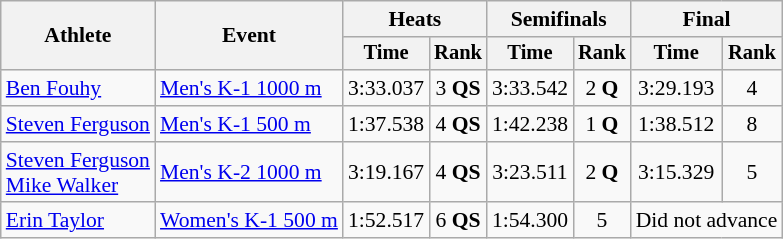<table class="wikitable" style="font-size:90%">
<tr>
<th rowspan=2>Athlete</th>
<th rowspan=2>Event</th>
<th colspan=2>Heats</th>
<th colspan=2>Semifinals</th>
<th colspan=2>Final</th>
</tr>
<tr style="font-size:95%">
<th>Time</th>
<th>Rank</th>
<th>Time</th>
<th>Rank</th>
<th>Time</th>
<th>Rank</th>
</tr>
<tr align=center>
<td align=left><a href='#'>Ben Fouhy</a></td>
<td align=left><a href='#'>Men's K-1 1000 m</a></td>
<td>3:33.037</td>
<td>3 <strong>QS</strong></td>
<td>3:33.542</td>
<td>2 <strong>Q</strong></td>
<td>3:29.193</td>
<td>4</td>
</tr>
<tr align=center>
<td align=left><a href='#'>Steven Ferguson</a></td>
<td align=left><a href='#'>Men's K-1 500 m</a></td>
<td>1:37.538</td>
<td>4 <strong>QS</strong></td>
<td>1:42.238</td>
<td>1 <strong>Q</strong></td>
<td>1:38.512</td>
<td>8</td>
</tr>
<tr align=center>
<td align=left><a href='#'>Steven Ferguson</a><br><a href='#'>Mike Walker</a></td>
<td align=left><a href='#'>Men's K-2 1000 m</a></td>
<td>3:19.167</td>
<td>4 <strong>QS</strong></td>
<td>3:23.511</td>
<td>2 <strong>Q</strong></td>
<td>3:15.329</td>
<td>5</td>
</tr>
<tr align=center>
<td align=left><a href='#'>Erin Taylor</a></td>
<td align=left><a href='#'>Women's K-1 500 m</a></td>
<td>1:52.517</td>
<td>6 <strong>QS</strong></td>
<td>1:54.300</td>
<td>5</td>
<td colspan=2>Did not advance</td>
</tr>
</table>
